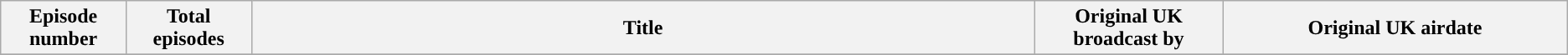<table class="wikitable plainrowheaders ">
<tr>
<th style="width:8%">Episode number</th>
<th style="width:8%">Total episodes</th>
<th style="width:50%">Title</th>
<th style="width:12%">Original UK broadcast by</th>
<th style="width:22%">Original UK airdate</th>
</tr>
<tr>
</tr>
</table>
